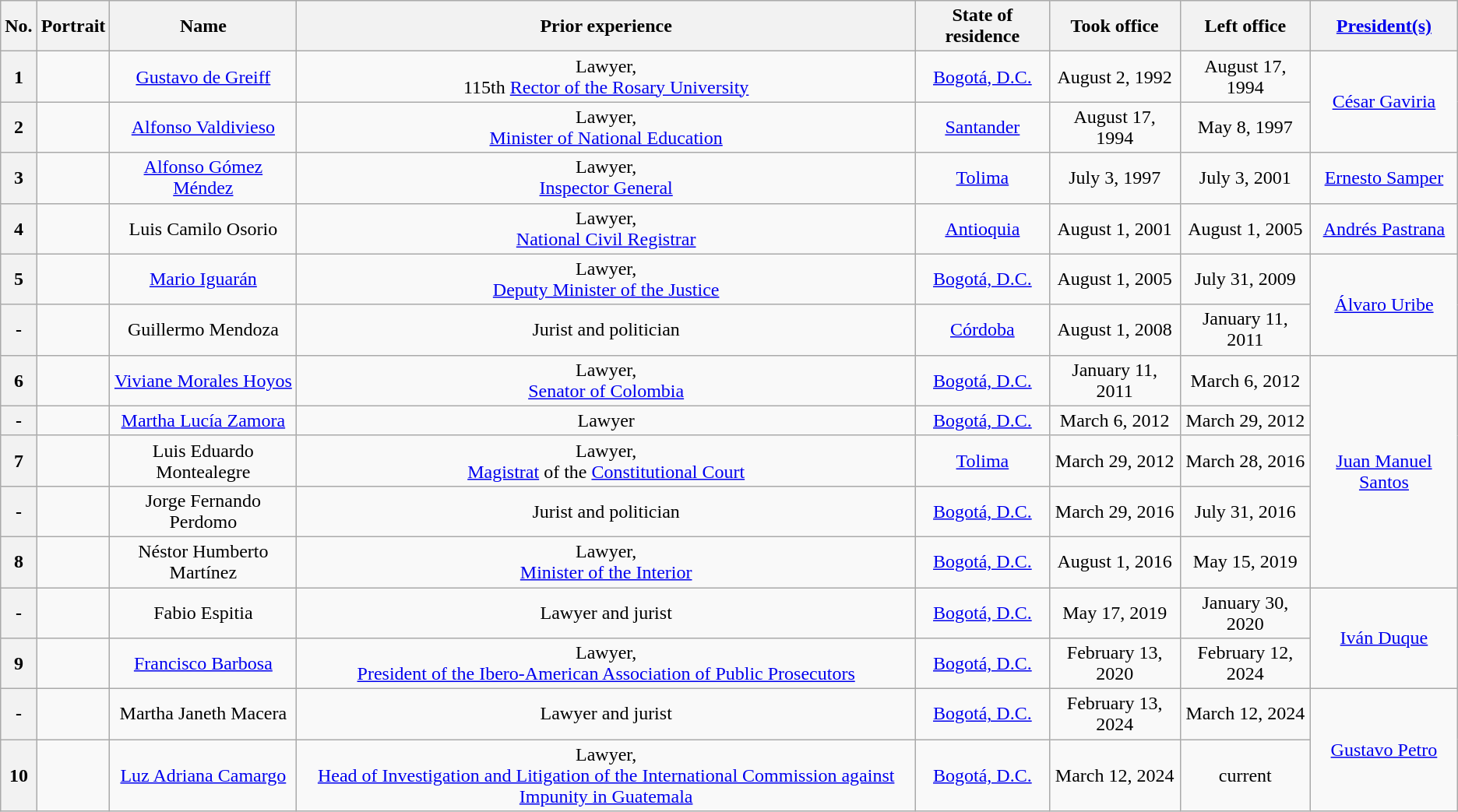<table class="wikitable mw-collapsible" style="clear:right; text-align:center">
<tr>
<th>No.</th>
<th>Portrait</th>
<th>Name</th>
<th>Prior experience</th>
<th>State of residence</th>
<th>Took office</th>
<th>Left office</th>
<th colspan=2><a href='#'>President(s)</a></th>
</tr>
<tr>
<th>1</th>
<td></td>
<td><a href='#'>Gustavo de Greiff</a></td>
<td>Lawyer,<br>115th <a href='#'>Rector of the Rosary University</a></td>
<td><a href='#'>Bogotá, D.C.</a></td>
<td>August 2, 1992</td>
<td>August 17, 1994</td>
<td rowspan="2"><a href='#'>César Gaviria</a></td>
</tr>
<tr>
<th>2</th>
<td></td>
<td><a href='#'>Alfonso Valdivieso</a></td>
<td>Lawyer,<br><a href='#'>Minister of National Education</a></td>
<td><a href='#'>Santander</a></td>
<td>August 17, 1994</td>
<td>May 8, 1997</td>
</tr>
<tr>
<th>3</th>
<td></td>
<td><a href='#'>Alfonso Gómez Méndez</a></td>
<td>Lawyer,<br><a href='#'>Inspector General</a></td>
<td><a href='#'>Tolima</a></td>
<td>July 3, 1997</td>
<td>July 3, 2001</td>
<td><a href='#'>Ernesto Samper</a></td>
</tr>
<tr>
<th>4</th>
<td></td>
<td>Luis Camilo Osorio</td>
<td>Lawyer,<br><a href='#'>National Civil Registrar</a></td>
<td><a href='#'>Antioquia</a></td>
<td>August 1, 2001</td>
<td>August 1, 2005</td>
<td><a href='#'>Andrés Pastrana</a></td>
</tr>
<tr>
<th>5</th>
<td></td>
<td><a href='#'>Mario Iguarán</a></td>
<td>Lawyer,<br><a href='#'>Deputy Minister of the Justice</a></td>
<td><a href='#'>Bogotá, D.C.</a></td>
<td>August 1, 2005</td>
<td>July 31, 2009</td>
<td rowspan="2"><a href='#'>Álvaro Uribe</a></td>
</tr>
<tr>
<th>-</th>
<td></td>
<td>Guillermo Mendoza</td>
<td>Jurist and politician</td>
<td><a href='#'>Córdoba</a></td>
<td>August 1, 2008</td>
<td>January 11, 2011</td>
</tr>
<tr>
<th>6</th>
<td></td>
<td><a href='#'>Viviane Morales Hoyos</a></td>
<td>Lawyer,<br><a href='#'>Senator of Colombia</a></td>
<td><a href='#'>Bogotá, D.C.</a></td>
<td>January 11, 2011</td>
<td>March 6, 2012</td>
<td rowspan="5"><a href='#'>Juan Manuel Santos</a></td>
</tr>
<tr>
<th>-</th>
<td></td>
<td><a href='#'>Martha Lucía Zamora</a></td>
<td>Lawyer</td>
<td><a href='#'>Bogotá, D.C.</a></td>
<td>March 6, 2012</td>
<td>March 29, 2012</td>
</tr>
<tr>
<th>7</th>
<td></td>
<td>Luis Eduardo Montealegre</td>
<td>Lawyer,<br><a href='#'>Magistrat</a> of the <a href='#'>Constitutional Court</a></td>
<td><a href='#'>Tolima</a></td>
<td>March 29, 2012</td>
<td>March 28, 2016</td>
</tr>
<tr>
<th>-</th>
<td></td>
<td>Jorge Fernando Perdomo</td>
<td>Jurist and politician</td>
<td><a href='#'>Bogotá, D.C.</a></td>
<td>March 29, 2016</td>
<td>July 31, 2016</td>
</tr>
<tr>
<th>8</th>
<td></td>
<td>Néstor Humberto Martínez</td>
<td>Lawyer,<br><a href='#'>Minister of the Interior</a></td>
<td><a href='#'>Bogotá, D.C.</a></td>
<td>August 1, 2016</td>
<td>May 15, 2019</td>
</tr>
<tr>
<th>-</th>
<td></td>
<td>Fabio Espitia</td>
<td>Lawyer and jurist</td>
<td><a href='#'>Bogotá, D.C.</a></td>
<td>May 17, 2019</td>
<td>January 30, 2020</td>
<td rowspan="2"><a href='#'>Iván Duque</a></td>
</tr>
<tr>
<th>9</th>
<td></td>
<td><a href='#'>Francisco Barbosa</a></td>
<td>Lawyer,<br><a href='#'>President of the Ibero-American Association of Public Prosecutors</a></td>
<td><a href='#'>Bogotá, D.C.</a></td>
<td>February 13, 2020</td>
<td>February 12, 2024</td>
</tr>
<tr>
<th>-</th>
<td></td>
<td>Martha Janeth Macera</td>
<td>Lawyer and jurist</td>
<td><a href='#'>Bogotá, D.C.</a></td>
<td>February 13, 2024</td>
<td>March 12, 2024</td>
<td rowspan="2"><a href='#'>Gustavo Petro</a></td>
</tr>
<tr>
<th>10</th>
<td></td>
<td><a href='#'>Luz Adriana Camargo</a></td>
<td>Lawyer,<br><a href='#'>Head of Investigation and Litigation of the International Commission against Impunity in Guatemala</a></td>
<td><a href='#'>Bogotá, D.C.</a></td>
<td>March 12, 2024</td>
<td>current</td>
</tr>
</table>
